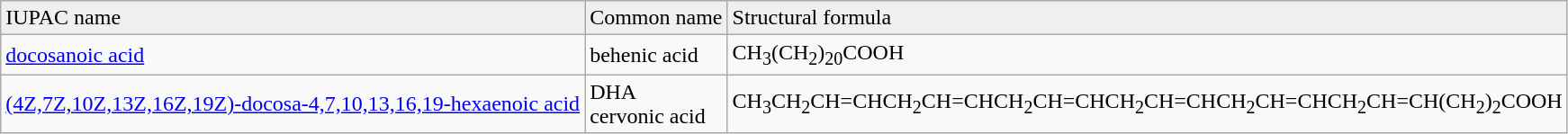<table class="wikitable">
<tr bgcolor="#efefef">
<td>IUPAC name</td>
<td>Common name</td>
<td>Structural formula</td>
</tr>
<tr>
<td><a href='#'>docosanoic acid</a></td>
<td>behenic acid</td>
<td>CH<sub>3</sub>(CH<sub>2</sub>)<sub>20</sub>COOH</td>
</tr>
<tr>
<td><a href='#'>(4Z,7Z,10Z,13Z,16Z,19Z)-docosa-4,7,10,13,16,19-hexaenoic acid</a></td>
<td>DHA<br>cervonic acid</td>
<td>CH<sub>3</sub>CH<sub>2</sub>CH=CHCH<sub>2</sub>CH=CHCH<sub>2</sub>CH=CHCH<sub>2</sub>CH=CHCH<sub>2</sub>CH=CHCH<sub>2</sub>CH=CH(CH<sub>2</sub>)<sub>2</sub>COOH</td>
</tr>
</table>
